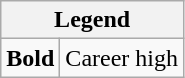<table class="wikitable mw-collapsible">
<tr>
<th colspan="2">Legend</th>
</tr>
<tr>
<td><strong>Bold</strong></td>
<td>Career high</td>
</tr>
</table>
